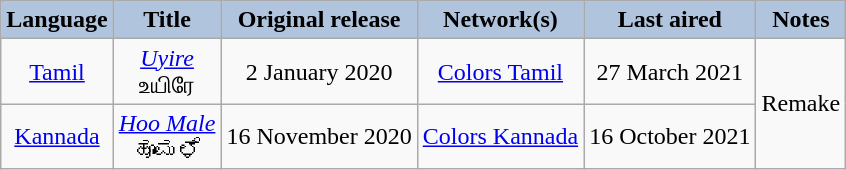<table class="wikitable sortable" style="text-align:center;">
<tr>
<th style="background:LightSteelBlue;">Language</th>
<th style="background:LightSteelBlue;">Title</th>
<th style="background:LightSteelBlue;">Original release</th>
<th style="background:LightSteelBlue;">Network(s)</th>
<th style="background:LightSteelBlue;">Last aired</th>
<th style="background:LightSteelBlue;">Notes</th>
</tr>
<tr>
<td><a href='#'>Tamil</a></td>
<td><em><a href='#'>Uyire</a></em> <br> உயிரே</td>
<td>2 January 2020</td>
<td><a href='#'>Colors Tamil</a></td>
<td>27 March 2021</td>
<td rowspan="3">Remake</td>
</tr>
<tr>
<td><a href='#'>Kannada</a></td>
<td><em><a href='#'>Hoo Male</a></em> <br> ಹೂಮಳೆ</td>
<td>16 November 2020</td>
<td><a href='#'>Colors Kannada</a></td>
<td>16 October 2021</td>
</tr>
</table>
